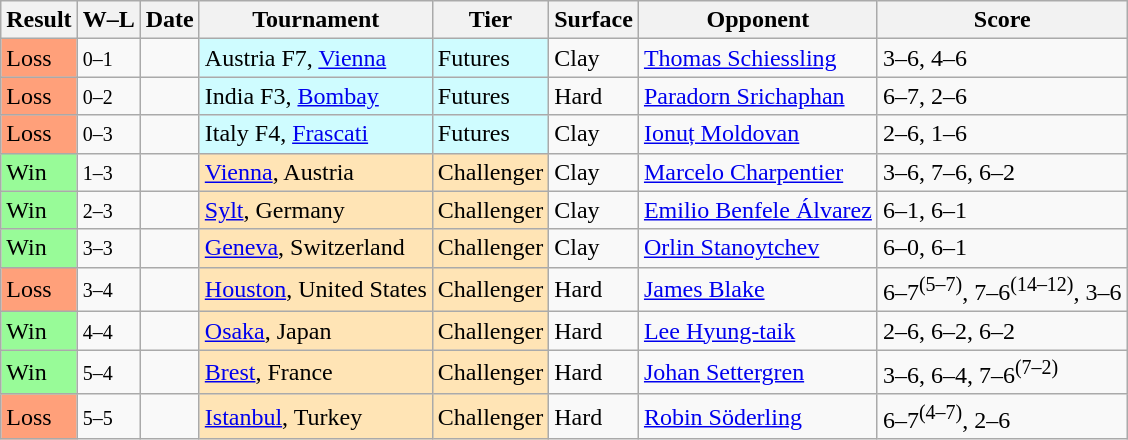<table class="sortable wikitable">
<tr>
<th>Result</th>
<th class="unsortable">W–L</th>
<th>Date</th>
<th>Tournament</th>
<th>Tier</th>
<th>Surface</th>
<th>Opponent</th>
<th class="unsortable">Score</th>
</tr>
<tr>
<td style="background:#ffa07a;">Loss</td>
<td><small>0–1</small></td>
<td></td>
<td style="background:#cffcff;">Austria F7, <a href='#'>Vienna</a></td>
<td style="background:#cffcff;">Futures</td>
<td>Clay</td>
<td> <a href='#'>Thomas Schiessling</a></td>
<td>3–6, 4–6</td>
</tr>
<tr>
<td style="background:#ffa07a;">Loss</td>
<td><small>0–2</small></td>
<td></td>
<td style="background:#cffcff;">India F3, <a href='#'>Bombay</a></td>
<td style="background:#cffcff;">Futures</td>
<td>Hard</td>
<td> <a href='#'>Paradorn Srichaphan</a></td>
<td>6–7, 2–6</td>
</tr>
<tr>
<td style="background:#ffa07a;">Loss</td>
<td><small>0–3</small></td>
<td></td>
<td style="background:#cffcff;">Italy F4, <a href='#'>Frascati</a></td>
<td style="background:#cffcff;">Futures</td>
<td>Clay</td>
<td> <a href='#'>Ionuț Moldovan</a></td>
<td>2–6, 1–6</td>
</tr>
<tr>
<td style="background:#98fb98;">Win</td>
<td><small>1–3</small></td>
<td></td>
<td style="background:moccasin;"><a href='#'>Vienna</a>, Austria</td>
<td style="background:moccasin;">Challenger</td>
<td>Clay</td>
<td> <a href='#'>Marcelo Charpentier</a></td>
<td>3–6, 7–6, 6–2</td>
</tr>
<tr>
<td style="background:#98fb98;">Win</td>
<td><small>2–3</small></td>
<td></td>
<td style="background:moccasin;"><a href='#'>Sylt</a>, Germany</td>
<td style="background:moccasin;">Challenger</td>
<td>Clay</td>
<td> <a href='#'>Emilio Benfele Álvarez</a></td>
<td>6–1, 6–1</td>
</tr>
<tr>
<td style="background:#98fb98;">Win</td>
<td><small>3–3</small></td>
<td></td>
<td style="background:moccasin;"><a href='#'>Geneva</a>, Switzerland</td>
<td style="background:moccasin;">Challenger</td>
<td>Clay</td>
<td> <a href='#'>Orlin Stanoytchev</a></td>
<td>6–0, 6–1</td>
</tr>
<tr>
<td style="background:#ffa07a;">Loss</td>
<td><small>3–4</small></td>
<td></td>
<td style="background:moccasin;"><a href='#'>Houston</a>, United States</td>
<td style="background:moccasin;">Challenger</td>
<td>Hard</td>
<td> <a href='#'>James Blake</a></td>
<td>6–7<sup>(5–7)</sup>, 7–6<sup>(14–12)</sup>, 3–6</td>
</tr>
<tr>
<td style="background:#98fb98;">Win</td>
<td><small>4–4</small></td>
<td></td>
<td style="background:moccasin;"><a href='#'>Osaka</a>, Japan</td>
<td style="background:moccasin;">Challenger</td>
<td>Hard</td>
<td> <a href='#'>Lee Hyung-taik</a></td>
<td>2–6, 6–2, 6–2</td>
</tr>
<tr>
<td style="background:#98fb98;">Win</td>
<td><small>5–4</small></td>
<td></td>
<td style="background:moccasin;"><a href='#'>Brest</a>, France</td>
<td style="background:moccasin;">Challenger</td>
<td>Hard</td>
<td> <a href='#'>Johan Settergren</a></td>
<td>3–6, 6–4, 7–6<sup>(7–2)</sup></td>
</tr>
<tr>
<td style="background:#ffa07a;">Loss</td>
<td><small>5–5</small></td>
<td></td>
<td style="background:moccasin;"><a href='#'>Istanbul</a>, Turkey</td>
<td style="background:moccasin;">Challenger</td>
<td>Hard</td>
<td> <a href='#'>Robin Söderling</a></td>
<td>6–7<sup>(4–7)</sup>, 2–6</td>
</tr>
</table>
